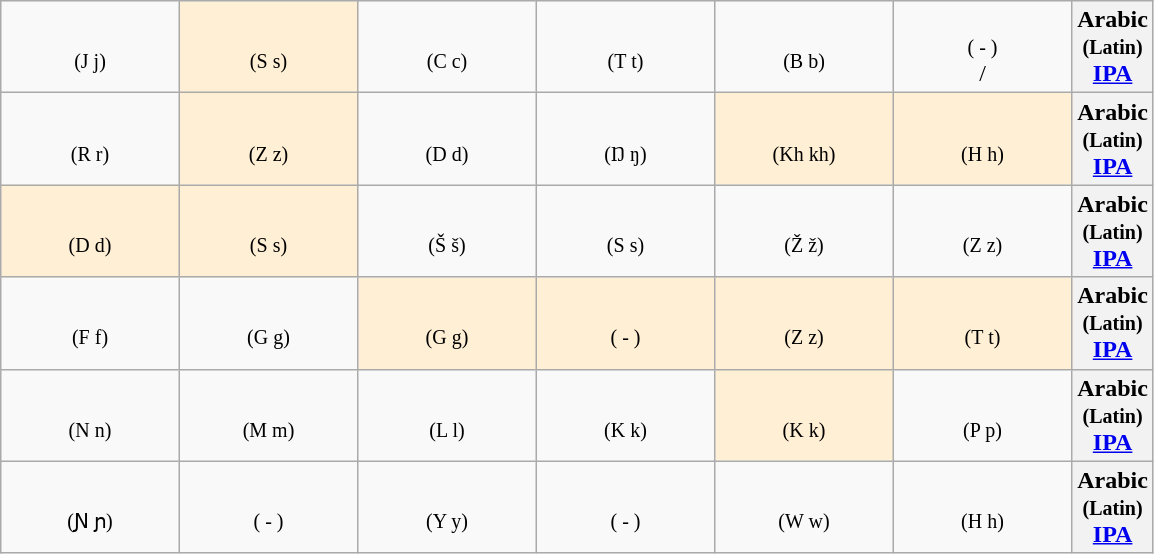<table class="wikitable Unicode" dir="rtl">
<tr>
<th>Arabic<br><small>(Latin)</small><br><a href='#'>IPA</a></th>
<td style="width:7em; text-align:center; padding: 3px;"><span></span><br><small>‌( - )</small><br>/</td>
<td style="width:7em; text-align:center; padding: 3px;"><span></span><br><small>(B b)</small><br></td>
<td style="width:7em; text-align:center; padding: 3px;"><span></span><br><small>(T t)</small><br></td>
<td style="width:7em; text-align:center; padding: 3px;"><span></span><br><small>(C c)</small><br></td>
<td style="width:7em; text-align:center; padding: 3px;" bgcolor="#FFEFD5"><span></span><br><small>(S s)</small><br></td>
<td style="width:7em; text-align:center; padding: 3px;"><span></span><br><small>(J j)</small><br></td>
</tr>
<tr>
<th>Arabic<br><small>(Latin)</small><br><a href='#'>IPA</a></th>
<td style="width:7em; text-align:center; padding: 3px;" bgcolor="#FFEFD5"><span></span><br><small>(H h)</small><br></td>
<td style="width:7em; text-align:center; padding: 3px;" bgcolor="#FFEFD5"><span></span><br><small>(Kh kh)</small><br></td>
<td style="width:7em; text-align:center; padding: 3px;"><span></span><br><small>(Ŋ ŋ)</small><br></td>
<td style="width:7em; text-align:center; padding: 3px;"><span></span><br><small>(D d)</small><br></td>
<td style="width:7em; text-align:center; padding: 3px;" bgcolor="#FFEFD5"><span></span><br><small>(Z z)</small><br></td>
<td style="width:7em; text-align:center; padding: 3px;"><span></span><br><small>(R r)</small><br></td>
</tr>
<tr>
<th>Arabic<br><small>(Latin)</small><br><a href='#'>IPA</a></th>
<td style="width:7em; text-align:center; padding: 3px;"><span></span><br><small>(Z z)</small><br></td>
<td style="width:7em; text-align:center; padding: 3px;"><span></span><br><small>(Ž ž)</small><br></td>
<td style="width:7em; text-align:center; padding: 3px;"><span></span><br><small>(S s)</small><br></td>
<td style="width:7em; text-align:center; padding: 3px;"><span></span><br><small>(Š š)</small><br></td>
<td style="width:7em; text-align:center; padding: 3px;" bgcolor="#FFEFD5"><span></span><br><small>(S s)</small><br></td>
<td style="width:7em; text-align:center; padding: 3px;" bgcolor="#FFEFD5"><span></span><br><small>(D d)</small><br></td>
</tr>
<tr>
<th>Arabic<br><small>(Latin)</small><br><a href='#'>IPA</a></th>
<td style="width:7em; text-align:center; padding: 3px;" bgcolor="#FFEFD5"><span></span><br><small>(T t)</small><br></td>
<td style="width:7em; text-align:center; padding: 3px;" bgcolor="#FFEFD5"><span></span><br><small>(Z z)</small><br></td>
<td style="width:7em; text-align:center; padding: 3px;" bgcolor="#FFEFD5"><span></span><br><small>( - )</small><br></td>
<td style="width:7em; text-align:center; padding: 3px;" bgcolor="#FFEFD5"><span></span><br><small>(G g)</small><br></td>
<td style="width:7em; text-align:center; padding: 3px;"><span></span><br><small>(G g)</small><br></td>
<td style="width:7em; text-align:center; padding: 3px;"><span></span><br><small>(F f)</small><br></td>
</tr>
<tr>
<th>Arabic<br><small>(Latin)</small><br><a href='#'>IPA</a></th>
<td style="width:7em; text-align:center; padding: 3px;"><span></span><br><small>(P p)</small><br></td>
<td style="width:7em; text-align:center; padding: 3px;" bgcolor="#FFEFD5"><span></span><br><small>(K k)</small><br></td>
<td style="width:7em; text-align:center; padding: 3px;"><span></span><br><small>(K k)</small><br></td>
<td style="width:7em; text-align:center; padding: 3px;"><span></span><br><small>(L l)</small><br></td>
<td style="width:7em; text-align:center; padding: 3px;"><span></span><br><small>(M m)</small><br></td>
<td style="width:7em; text-align:center; padding: 3px;"><span></span><br><small>(N n)</small><br></td>
</tr>
<tr>
<th>Arabic<br><small>(Latin)</small><br><a href='#'>IPA</a></th>
<td style="width:7em; text-align:center; padding: 3px;"><span></span><br><small>(H h)</small><br></td>
<td style="width:7em; text-align:center; padding: 3px;"><span></span><br><small>(W w)</small><br></td>
<td style="width:7em; text-align:center; padding: 3px;"><span></span><br><small>( - )</small><br></td>
<td style="width:7em; text-align:center; padding: 3px;"><span></span><br><small>(Y y)</small><br></td>
<td style="width:7em; text-align:center; padding: 3px;"><span></span><br><small>( - )</small><br></td>
<td style="width:7em; text-align:center; padding: 3px;"><span></span><br><small>(Ɲ ɲ)</small><br></td>
</tr>
</table>
